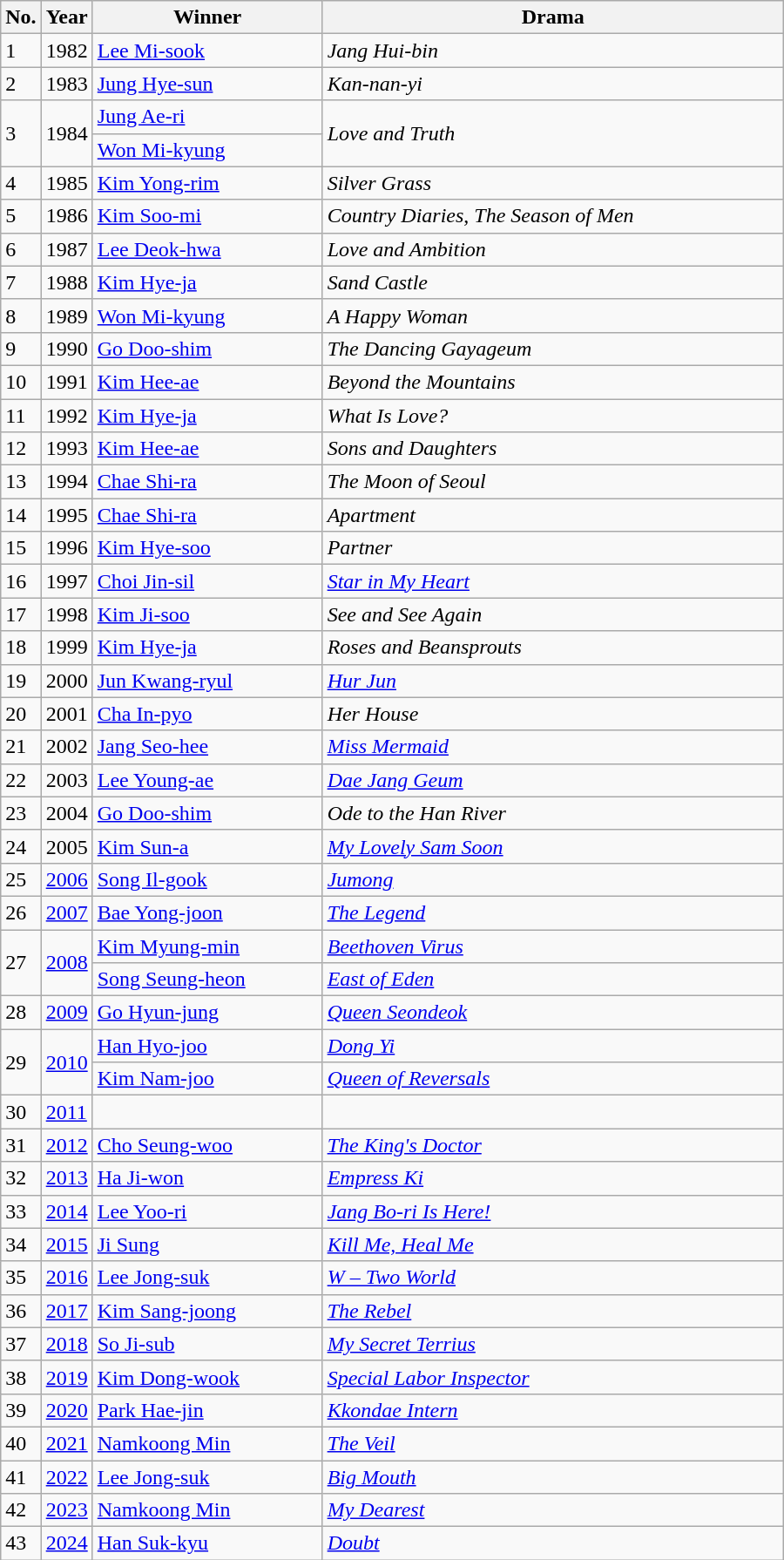<table class="wikitable" style="width:600px">
<tr>
<th width=10>No.</th>
<th width=10>Year</th>
<th>Winner</th>
<th>Drama</th>
</tr>
<tr>
<td>1</td>
<td>1982</td>
<td><a href='#'>Lee Mi-sook</a></td>
<td><em>Jang Hui-bin</em></td>
</tr>
<tr>
<td>2</td>
<td>1983</td>
<td><a href='#'>Jung Hye-sun</a></td>
<td><em>Kan-nan-yi</em></td>
</tr>
<tr>
<td rowspan=2>3</td>
<td rowspan=2>1984</td>
<td><a href='#'>Jung Ae-ri</a></td>
<td rowspan=2><em>Love and Truth</em></td>
</tr>
<tr>
<td><a href='#'>Won Mi-kyung</a></td>
</tr>
<tr>
<td>4</td>
<td>1985</td>
<td><a href='#'>Kim Yong-rim</a></td>
<td><em>Silver Grass</em></td>
</tr>
<tr>
<td>5</td>
<td>1986</td>
<td><a href='#'>Kim Soo-mi</a></td>
<td><em>Country Diaries</em>, <em>The Season of Men</em></td>
</tr>
<tr>
<td>6</td>
<td>1987</td>
<td><a href='#'>Lee Deok-hwa</a></td>
<td><em>Love and Ambition</em></td>
</tr>
<tr>
<td>7</td>
<td>1988</td>
<td><a href='#'>Kim Hye-ja</a></td>
<td><em>Sand Castle</em></td>
</tr>
<tr>
<td>8</td>
<td>1989</td>
<td><a href='#'>Won Mi-kyung</a></td>
<td><em>A Happy Woman</em></td>
</tr>
<tr>
<td>9</td>
<td>1990</td>
<td><a href='#'>Go Doo-shim</a></td>
<td><em>The Dancing Gayageum</em></td>
</tr>
<tr>
<td>10</td>
<td>1991</td>
<td><a href='#'>Kim Hee-ae</a></td>
<td><em>Beyond the Mountains</em></td>
</tr>
<tr>
<td>11</td>
<td>1992</td>
<td><a href='#'>Kim Hye-ja</a></td>
<td><em>What Is Love?</em></td>
</tr>
<tr>
<td>12</td>
<td>1993</td>
<td><a href='#'>Kim Hee-ae</a></td>
<td><em>Sons and Daughters</em></td>
</tr>
<tr>
<td>13</td>
<td>1994</td>
<td><a href='#'>Chae Shi-ra</a></td>
<td><em>The Moon of Seoul</em></td>
</tr>
<tr>
<td>14</td>
<td>1995</td>
<td><a href='#'>Chae Shi-ra</a></td>
<td><em>Apartment</em></td>
</tr>
<tr>
<td>15</td>
<td>1996</td>
<td><a href='#'>Kim Hye-soo</a></td>
<td><em>Partner</em></td>
</tr>
<tr>
<td>16</td>
<td>1997</td>
<td><a href='#'>Choi Jin-sil</a></td>
<td><em><a href='#'>Star in My Heart</a></em></td>
</tr>
<tr>
<td>17</td>
<td>1998</td>
<td><a href='#'>Kim Ji-soo</a></td>
<td><em>See and See Again</em></td>
</tr>
<tr>
<td>18</td>
<td>1999</td>
<td><a href='#'>Kim Hye-ja</a></td>
<td><em>Roses and Beansprouts</em></td>
</tr>
<tr>
<td>19</td>
<td>2000</td>
<td><a href='#'>Jun Kwang-ryul</a></td>
<td><em><a href='#'>Hur Jun</a></em></td>
</tr>
<tr>
<td>20</td>
<td>2001</td>
<td><a href='#'>Cha In-pyo</a></td>
<td><em>Her House</em></td>
</tr>
<tr>
<td>21</td>
<td>2002</td>
<td><a href='#'>Jang Seo-hee</a></td>
<td><em><a href='#'>Miss Mermaid</a></em></td>
</tr>
<tr>
<td>22</td>
<td>2003</td>
<td><a href='#'>Lee Young-ae</a></td>
<td><em><a href='#'>Dae Jang Geum</a></em></td>
</tr>
<tr>
<td>23</td>
<td>2004</td>
<td><a href='#'>Go Doo-shim</a></td>
<td><em>Ode to the Han River</em></td>
</tr>
<tr>
<td>24</td>
<td>2005</td>
<td><a href='#'>Kim Sun-a</a></td>
<td><em><a href='#'>My Lovely Sam Soon</a></em></td>
</tr>
<tr>
<td>25</td>
<td><a href='#'>2006</a></td>
<td><a href='#'>Song Il-gook</a></td>
<td><em><a href='#'>Jumong</a></em></td>
</tr>
<tr>
<td>26</td>
<td><a href='#'>2007</a></td>
<td><a href='#'>Bae Yong-joon</a></td>
<td><em><a href='#'>The Legend</a></em></td>
</tr>
<tr>
<td rowspan=2>27</td>
<td rowspan=2><a href='#'>2008</a></td>
<td><a href='#'>Kim Myung-min</a></td>
<td><em><a href='#'>Beethoven Virus</a></em></td>
</tr>
<tr>
<td><a href='#'>Song Seung-heon</a></td>
<td><em><a href='#'>East of Eden</a></em></td>
</tr>
<tr>
<td>28</td>
<td><a href='#'>2009</a></td>
<td><a href='#'>Go Hyun-jung</a></td>
<td><em><a href='#'>Queen Seondeok</a></em></td>
</tr>
<tr>
<td rowspan=2>29</td>
<td rowspan=2><a href='#'>2010</a></td>
<td><a href='#'>Han Hyo-joo</a></td>
<td><em><a href='#'>Dong Yi</a></em></td>
</tr>
<tr>
<td><a href='#'>Kim Nam-joo</a></td>
<td><em><a href='#'>Queen of Reversals</a></em></td>
</tr>
<tr>
<td>30</td>
<td><a href='#'>2011</a></td>
<td></td>
<td></td>
</tr>
<tr>
<td>31</td>
<td><a href='#'>2012</a></td>
<td><a href='#'>Cho Seung-woo</a></td>
<td><em><a href='#'>The King's Doctor</a></em></td>
</tr>
<tr>
<td>32</td>
<td><a href='#'>2013</a></td>
<td><a href='#'>Ha Ji-won</a></td>
<td><em><a href='#'>Empress Ki</a></em></td>
</tr>
<tr>
<td>33</td>
<td><a href='#'>2014</a></td>
<td><a href='#'>Lee Yoo-ri</a></td>
<td><em><a href='#'>Jang Bo-ri Is Here!</a></em></td>
</tr>
<tr>
<td>34</td>
<td><a href='#'>2015</a></td>
<td><a href='#'>Ji Sung</a></td>
<td><em><a href='#'>Kill Me, Heal Me</a></em></td>
</tr>
<tr>
<td>35</td>
<td><a href='#'>2016</a></td>
<td><a href='#'>Lee Jong-suk</a></td>
<td><em><a href='#'>W – Two World</a></em></td>
</tr>
<tr>
<td>36</td>
<td><a href='#'>2017</a></td>
<td><a href='#'>Kim Sang-joong</a></td>
<td><em><a href='#'>The Rebel</a></em></td>
</tr>
<tr>
<td>37</td>
<td><a href='#'>2018</a></td>
<td><a href='#'>So Ji-sub</a></td>
<td><em><a href='#'>My Secret Terrius</a></em></td>
</tr>
<tr>
<td>38</td>
<td><a href='#'>2019</a></td>
<td><a href='#'>Kim Dong-wook</a></td>
<td><em><a href='#'>Special Labor Inspector</a></em></td>
</tr>
<tr>
<td>39</td>
<td><a href='#'>2020</a></td>
<td><a href='#'>Park Hae-jin</a></td>
<td><em><a href='#'>Kkondae Intern</a></em></td>
</tr>
<tr>
<td>40</td>
<td><a href='#'>2021</a></td>
<td><a href='#'>Namkoong Min</a></td>
<td><em><a href='#'>The Veil</a></em></td>
</tr>
<tr>
<td>41</td>
<td><a href='#'>2022</a></td>
<td><a href='#'>Lee Jong-suk</a></td>
<td><em><a href='#'>Big Mouth</a></em></td>
</tr>
<tr>
<td>42</td>
<td><a href='#'>2023</a></td>
<td><a href='#'>Namkoong Min</a></td>
<td><em><a href='#'>My Dearest</a></em></td>
</tr>
<tr>
<td>43</td>
<td><a href='#'>2024</a></td>
<td><a href='#'>Han Suk-kyu</a></td>
<td><em><a href='#'>Doubt</a></em></td>
</tr>
</table>
